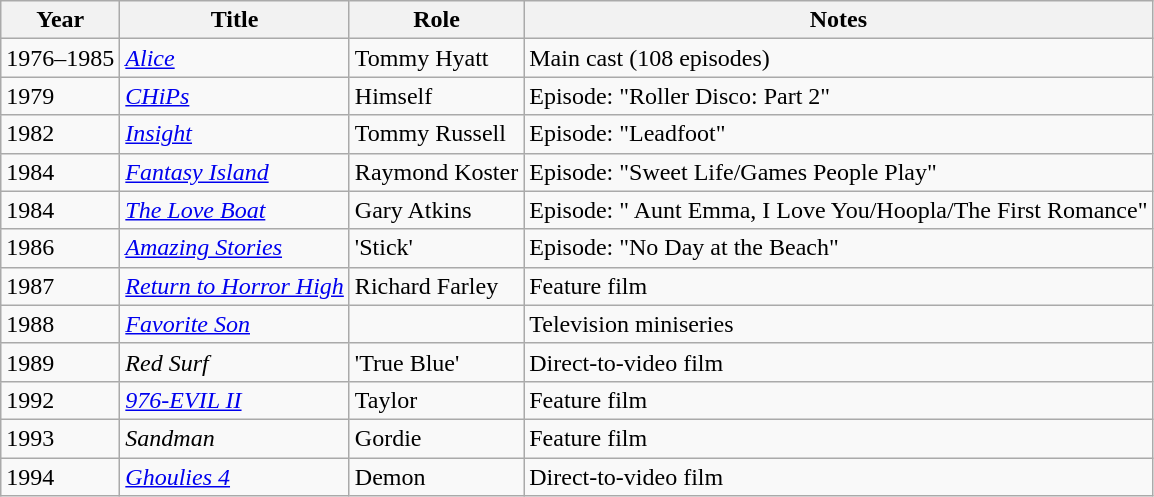<table class="wikitable">
<tr>
<th>Year</th>
<th>Title</th>
<th>Role</th>
<th>Notes</th>
</tr>
<tr>
<td>1976–1985</td>
<td><em><a href='#'>Alice</a></em></td>
<td>Tommy Hyatt</td>
<td>Main cast (108 episodes)</td>
</tr>
<tr>
<td>1979</td>
<td><em><a href='#'>CHiPs</a></em></td>
<td>Himself</td>
<td>Episode: "Roller Disco: Part 2"</td>
</tr>
<tr>
<td>1982</td>
<td><em><a href='#'>Insight</a></em></td>
<td>Tommy Russell</td>
<td>Episode: "Leadfoot"</td>
</tr>
<tr>
<td>1984</td>
<td><em><a href='#'>Fantasy Island</a></em></td>
<td>Raymond Koster</td>
<td>Episode: "Sweet Life/Games People Play"</td>
</tr>
<tr>
<td>1984</td>
<td><em><a href='#'>The Love Boat</a></em></td>
<td>Gary Atkins</td>
<td>Episode: " Aunt Emma, I Love You/Hoopla/The First Romance"</td>
</tr>
<tr>
<td>1986</td>
<td><em><a href='#'>Amazing Stories</a></em></td>
<td>'Stick'</td>
<td>Episode: "No Day at the Beach"</td>
</tr>
<tr>
<td>1987</td>
<td><em><a href='#'>Return to Horror High</a></em></td>
<td>Richard Farley</td>
<td>Feature film</td>
</tr>
<tr>
<td>1988</td>
<td><em><a href='#'>Favorite Son</a></em></td>
<td></td>
<td>Television miniseries</td>
</tr>
<tr>
<td>1989</td>
<td><em>Red Surf</em></td>
<td>'True Blue'</td>
<td>Direct-to-video film</td>
</tr>
<tr>
<td>1992</td>
<td><em><a href='#'>976-EVIL II</a></em></td>
<td>Taylor</td>
<td>Feature film</td>
</tr>
<tr>
<td>1993</td>
<td><em>Sandman</em></td>
<td>Gordie</td>
<td>Feature film</td>
</tr>
<tr>
<td>1994</td>
<td><em><a href='#'>Ghoulies 4</a></em></td>
<td>Demon</td>
<td>Direct-to-video film</td>
</tr>
</table>
